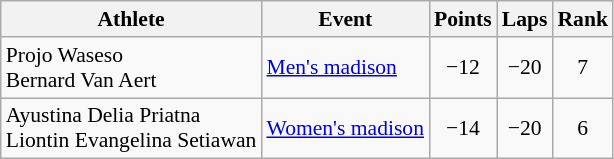<table class=wikitable style=font-size:90%;text-align:center>
<tr>
<th>Athlete</th>
<th>Event</th>
<th>Points</th>
<th>Laps</th>
<th>Rank</th>
</tr>
<tr>
<td align=left>Projo Waseso<br>Bernard Van Aert</td>
<td align=left><a href='#'>Men's madison</a></td>
<td>−12</td>
<td>−20</td>
<td>7</td>
</tr>
<tr>
<td align=left>Ayustina Delia Priatna<br>Liontin Evangelina Setiawan</td>
<td align=left><a href='#'>Women's madison</a></td>
<td>−14</td>
<td>−20</td>
<td>6</td>
</tr>
</table>
